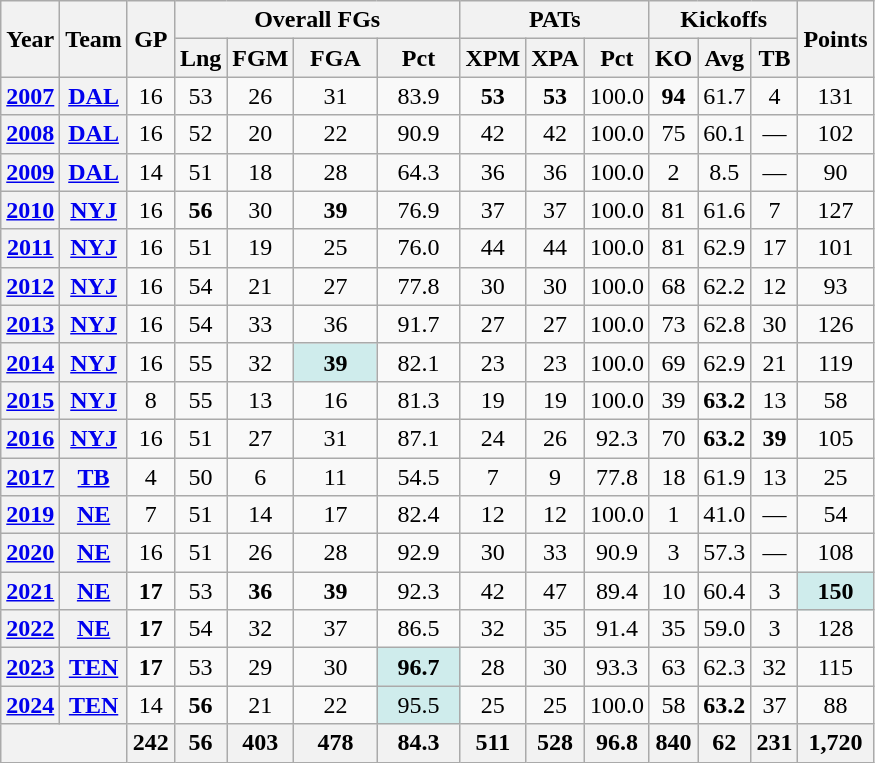<table class=wikitable style="text-align:center;">
<tr>
<th rowspan="2">Year</th>
<th rowspan="2">Team</th>
<th rowspan="2">GP</th>
<th colspan="4">Overall FGs</th>
<th colspan="3">PATs</th>
<th colspan="3">Kickoffs</th>
<th rowspan="2">Points</th>
</tr>
<tr>
<th>Lng</th>
<th>FGM</th>
<th>FGA</th>
<th>Pct</th>
<th>XPM</th>
<th>XPA</th>
<th>Pct</th>
<th>KO</th>
<th>Avg</th>
<th>TB</th>
</tr>
<tr>
<th><a href='#'>2007</a></th>
<th><a href='#'>DAL</a></th>
<td>16</td>
<td>53</td>
<td>26</td>
<td>31</td>
<td>83.9</td>
<td><strong>53</strong></td>
<td><strong>53</strong></td>
<td>100.0</td>
<td><strong>94</strong></td>
<td>61.7</td>
<td>4</td>
<td>131</td>
</tr>
<tr>
<th><a href='#'>2008</a></th>
<th><a href='#'>DAL</a></th>
<td>16</td>
<td>52</td>
<td>20</td>
<td>22</td>
<td>90.9</td>
<td>42</td>
<td>42</td>
<td>100.0</td>
<td>75</td>
<td>60.1</td>
<td>—</td>
<td>102</td>
</tr>
<tr>
<th><a href='#'>2009</a></th>
<th><a href='#'>DAL</a></th>
<td>14</td>
<td>51</td>
<td>18</td>
<td>28</td>
<td>64.3</td>
<td>36</td>
<td>36</td>
<td>100.0</td>
<td>2</td>
<td>8.5</td>
<td>—</td>
<td>90</td>
</tr>
<tr>
<th><a href='#'>2010</a></th>
<th><a href='#'>NYJ</a></th>
<td>16</td>
<td><strong>56</strong></td>
<td>30</td>
<td><strong>39</strong></td>
<td>76.9</td>
<td>37</td>
<td>37</td>
<td>100.0</td>
<td>81</td>
<td>61.6</td>
<td>7</td>
<td>127</td>
</tr>
<tr>
<th><a href='#'>2011</a></th>
<th><a href='#'>NYJ</a></th>
<td>16</td>
<td>51</td>
<td>19</td>
<td>25</td>
<td>76.0</td>
<td>44</td>
<td>44</td>
<td>100.0</td>
<td>81</td>
<td>62.9</td>
<td>17</td>
<td>101</td>
</tr>
<tr>
<th><a href='#'>2012</a></th>
<th><a href='#'>NYJ</a></th>
<td>16</td>
<td>54</td>
<td>21</td>
<td>27</td>
<td>77.8</td>
<td>30</td>
<td>30</td>
<td>100.0</td>
<td>68</td>
<td>62.2</td>
<td>12</td>
<td>93</td>
</tr>
<tr>
<th><a href='#'>2013</a></th>
<th><a href='#'>NYJ</a></th>
<td>16</td>
<td>54</td>
<td>33</td>
<td>36</td>
<td>91.7</td>
<td>27</td>
<td>27</td>
<td>100.0</td>
<td>73</td>
<td>62.8</td>
<td>30</td>
<td>126</td>
</tr>
<tr>
<th><a href='#'>2014</a></th>
<th><a href='#'>NYJ</a></th>
<td>16</td>
<td>55</td>
<td>32</td>
<td style="background:#cfecec; width:3em;"><strong>39</strong></td>
<td>82.1</td>
<td>23</td>
<td>23</td>
<td>100.0</td>
<td>69</td>
<td>62.9</td>
<td>21</td>
<td>119</td>
</tr>
<tr>
<th><a href='#'>2015</a></th>
<th><a href='#'>NYJ</a></th>
<td>8</td>
<td>55</td>
<td>13</td>
<td>16</td>
<td>81.3</td>
<td>19</td>
<td>19</td>
<td>100.0</td>
<td>39</td>
<td><strong>63.2</strong></td>
<td>13</td>
<td>58</td>
</tr>
<tr>
<th><a href='#'>2016</a></th>
<th><a href='#'>NYJ</a></th>
<td>16</td>
<td>51</td>
<td>27</td>
<td>31</td>
<td>87.1</td>
<td>24</td>
<td>26</td>
<td>92.3</td>
<td>70</td>
<td><strong>63.2</strong></td>
<td><strong>39</strong></td>
<td>105</td>
</tr>
<tr>
<th><a href='#'>2017</a></th>
<th><a href='#'>TB</a></th>
<td>4</td>
<td>50</td>
<td>6</td>
<td>11</td>
<td>54.5</td>
<td>7</td>
<td>9</td>
<td>77.8</td>
<td>18</td>
<td>61.9</td>
<td>13</td>
<td>25</td>
</tr>
<tr>
<th><a href='#'>2019</a></th>
<th><a href='#'>NE</a></th>
<td>7</td>
<td>51</td>
<td>14</td>
<td>17</td>
<td>82.4</td>
<td>12</td>
<td>12</td>
<td>100.0</td>
<td>1</td>
<td>41.0</td>
<td>—</td>
<td>54</td>
</tr>
<tr>
<th><a href='#'>2020</a></th>
<th><a href='#'>NE</a></th>
<td>16</td>
<td>51</td>
<td>26</td>
<td>28</td>
<td>92.9</td>
<td>30</td>
<td>33</td>
<td>90.9</td>
<td>3</td>
<td>57.3</td>
<td>—</td>
<td>108</td>
</tr>
<tr>
<th><a href='#'>2021</a></th>
<th><a href='#'>NE</a></th>
<td><strong>17</strong></td>
<td>53</td>
<td><strong>36</strong></td>
<td><strong>39</strong></td>
<td>92.3</td>
<td>42</td>
<td>47</td>
<td>89.4</td>
<td>10</td>
<td>60.4</td>
<td>3</td>
<td style="background:#cfecec;"><strong>150</strong></td>
</tr>
<tr>
<th><a href='#'>2022</a></th>
<th><a href='#'>NE</a></th>
<td><strong>17</strong></td>
<td>54</td>
<td>32</td>
<td>37</td>
<td>86.5</td>
<td>32</td>
<td>35</td>
<td>91.4</td>
<td>35</td>
<td>59.0</td>
<td>3</td>
<td>128</td>
</tr>
<tr>
<th><a href='#'>2023</a></th>
<th><a href='#'>TEN</a></th>
<td><strong>17</strong></td>
<td>53</td>
<td>29</td>
<td>30</td>
<td style="background:#cfecec; width:3em;"><strong>96.7</strong></td>
<td>28</td>
<td>30</td>
<td>93.3</td>
<td>63</td>
<td>62.3</td>
<td>32</td>
<td>115</td>
</tr>
<tr>
<th><a href='#'>2024</a></th>
<th><a href='#'>TEN</a></th>
<td>14</td>
<td><strong>56</strong></td>
<td>21</td>
<td>22</td>
<td style="background:#cfecec; width:3em;">95.5</td>
<td>25</td>
<td>25</td>
<td>100.0</td>
<td>58</td>
<td><strong>63.2</strong></td>
<td>37</td>
<td>88</td>
</tr>
<tr>
<th colspan="2"></th>
<th>242</th>
<th>56</th>
<th>403</th>
<th>478</th>
<th>84.3</th>
<th>511</th>
<th>528</th>
<th>96.8</th>
<th>840</th>
<th>62</th>
<th>231</th>
<th>1,720</th>
</tr>
</table>
